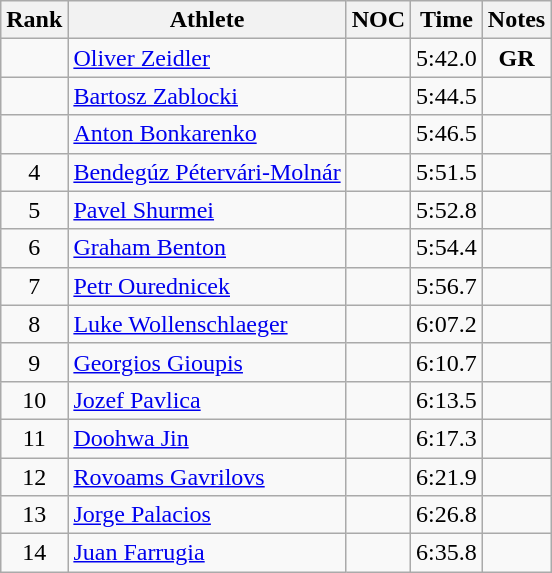<table class="wikitable" style="text-align:center;">
<tr>
<th>Rank</th>
<th>Athlete</th>
<th>NOC</th>
<th>Time</th>
<th>Notes</th>
</tr>
<tr>
<td></td>
<td align="left"><a href='#'>Oliver Zeidler</a></td>
<td align="left"></td>
<td>5:42.0</td>
<td><strong>GR</strong></td>
</tr>
<tr>
<td></td>
<td align="left"><a href='#'>Bartosz Zablocki</a></td>
<td align="left"></td>
<td>5:44.5</td>
<td></td>
</tr>
<tr>
<td></td>
<td align="left"><a href='#'>Anton Bonkarenko</a></td>
<td align="left"></td>
<td>5:46.5</td>
<td></td>
</tr>
<tr>
<td>4</td>
<td align="left"><a href='#'>Bendegúz Pétervári-Molnár</a></td>
<td align="left"></td>
<td>5:51.5</td>
<td></td>
</tr>
<tr>
<td>5</td>
<td align="left"><a href='#'>Pavel Shurmei</a></td>
<td align="left"></td>
<td>5:52.8</td>
<td></td>
</tr>
<tr>
<td>6</td>
<td align="left"><a href='#'>Graham Benton</a></td>
<td align="left"></td>
<td>5:54.4</td>
<td></td>
</tr>
<tr>
<td>7</td>
<td align="left"><a href='#'>Petr Ourednicek</a></td>
<td align="left"></td>
<td>5:56.7</td>
<td></td>
</tr>
<tr>
<td>8</td>
<td align="left"><a href='#'>Luke Wollenschlaeger</a></td>
<td align="left"></td>
<td>6:07.2</td>
<td></td>
</tr>
<tr>
<td>9</td>
<td align="left"><a href='#'>Georgios Gioupis</a></td>
<td align="left"></td>
<td>6:10.7</td>
<td></td>
</tr>
<tr>
<td>10</td>
<td align="left"><a href='#'>Jozef Pavlica</a></td>
<td align="left"></td>
<td>6:13.5</td>
<td></td>
</tr>
<tr>
<td>11</td>
<td align="left"><a href='#'>Doohwa Jin</a></td>
<td align="left"></td>
<td>6:17.3</td>
<td></td>
</tr>
<tr>
<td>12</td>
<td align="left"><a href='#'>Rovoams Gavrilovs</a></td>
<td align="left"></td>
<td>6:21.9</td>
<td></td>
</tr>
<tr>
<td>13</td>
<td align="left"><a href='#'>Jorge Palacios</a></td>
<td align="left"></td>
<td>6:26.8</td>
<td></td>
</tr>
<tr>
<td>14</td>
<td align="left"><a href='#'>Juan Farrugia</a></td>
<td align="left"></td>
<td>6:35.8</td>
<td></td>
</tr>
</table>
